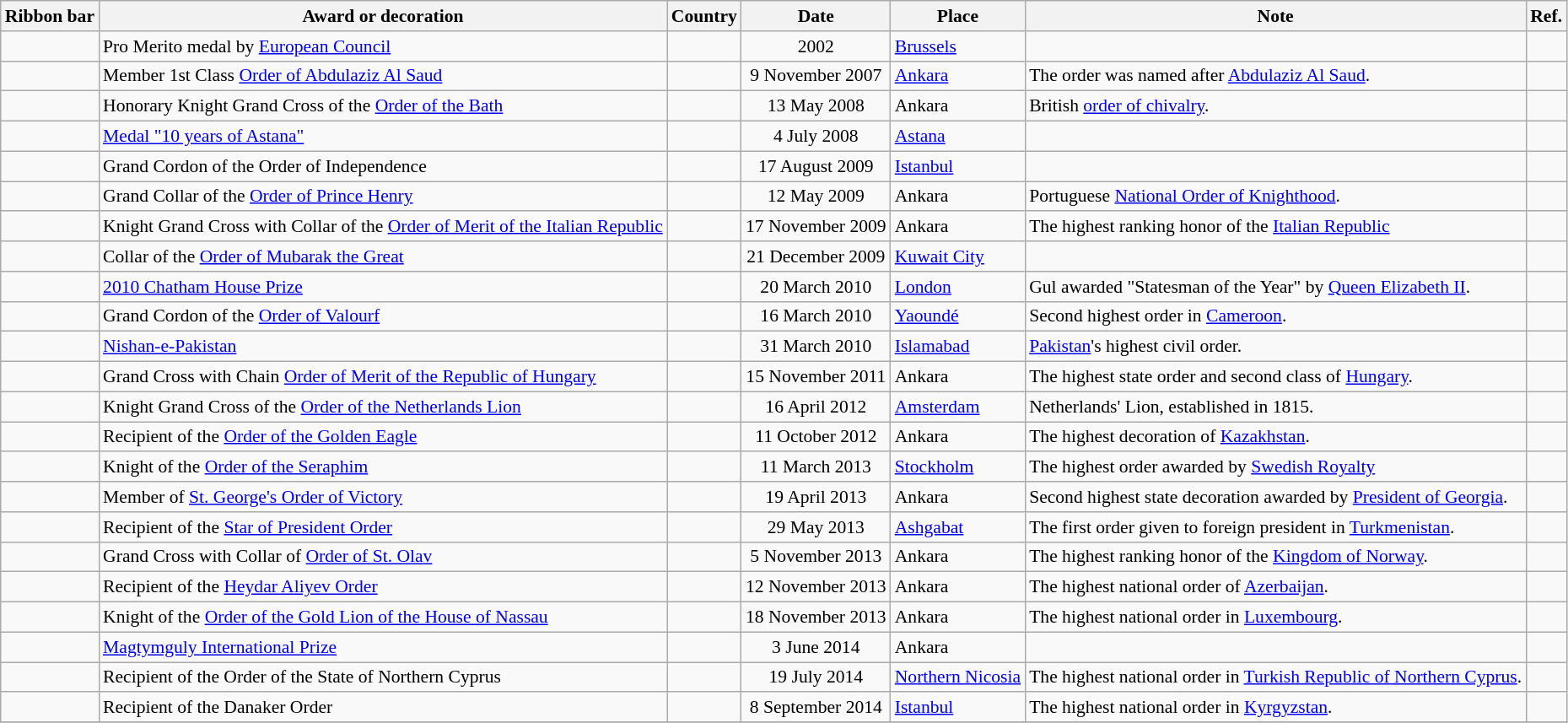<table class="wikitable sortable" style="font-size: 90%;">
<tr>
<th class="unsortable">Ribbon bar</th>
<th>Award or decoration</th>
<th>Country</th>
<th>Date</th>
<th>Place</th>
<th class="unsortable">Note</th>
<th class="unsortable">Ref.</th>
</tr>
<tr>
<td></td>
<td>Pro Merito medal by <a href='#'>European Council</a></td>
<td></td>
<td align=center> 2002</td>
<td><a href='#'>Brussels</a></td>
<td></td>
<td></td>
</tr>
<tr>
<td></td>
<td>Member 1st Class <a href='#'>Order of Abdulaziz Al Saud</a></td>
<td></td>
<td align=center>9 November 2007</td>
<td><a href='#'>Ankara</a></td>
<td>The order was named after <a href='#'>Abdulaziz Al Saud</a>.</td>
<td></td>
</tr>
<tr>
<td></td>
<td>Honorary Knight Grand Cross of the <a href='#'>Order of the Bath</a></td>
<td></td>
<td align=center>13 May 2008</td>
<td>Ankara</td>
<td>British <a href='#'>order of chivalry</a>.</td>
<td></td>
</tr>
<tr>
<td></td>
<td><a href='#'>Medal "10 years of Astana"</a></td>
<td></td>
<td align=center> 4 July 2008</td>
<td><a href='#'>Astana</a></td>
<td></td>
<td></td>
</tr>
<tr>
<td></td>
<td>Grand Cordon of the Order of Independence</td>
<td></td>
<td align=center> 17 August 2009</td>
<td><a href='#'>Istanbul</a></td>
<td></td>
<td></td>
</tr>
<tr>
<td></td>
<td>Grand Collar of the <a href='#'>Order of Prince Henry</a></td>
<td></td>
<td align=center> 12 May 2009</td>
<td>Ankara</td>
<td>Portuguese <a href='#'>National Order of Knighthood</a>.</td>
<td></td>
</tr>
<tr>
<td></td>
<td>Knight Grand Cross with Collar of the <a href='#'>Order of Merit of the Italian Republic</a></td>
<td></td>
<td align=center> 17 November 2009</td>
<td>Ankara</td>
<td>The highest ranking honor of the <a href='#'>Italian Republic</a></td>
<td></td>
</tr>
<tr>
<td></td>
<td>Collar of the <a href='#'>Order of Mubarak the Great</a></td>
<td></td>
<td align=center> 21 December 2009</td>
<td><a href='#'>Kuwait City</a></td>
<td></td>
<td></td>
</tr>
<tr>
<td></td>
<td><a href='#'>2010 Chatham House Prize</a></td>
<td></td>
<td align=center> 20 March 2010</td>
<td><a href='#'>London</a></td>
<td>Gul awarded "Statesman of the Year" by <a href='#'>Queen Elizabeth II</a>.</td>
<td></td>
</tr>
<tr>
<td></td>
<td>Grand Cordon of the <a href='#'>Order of Valourf</a></td>
<td></td>
<td align=center> 16 March 2010</td>
<td><a href='#'>Yaoundé</a></td>
<td>Second highest order in <a href='#'>Cameroon</a>.</td>
<td></td>
</tr>
<tr>
<td></td>
<td><a href='#'>Nishan-e-Pakistan</a></td>
<td></td>
<td align=center> 31 March 2010</td>
<td><a href='#'>Islamabad</a></td>
<td><a href='#'>Pakistan</a>'s highest civil order.</td>
<td></td>
</tr>
<tr>
<td></td>
<td>Grand Cross with Chain <a href='#'>Order of Merit of the Republic of Hungary</a></td>
<td></td>
<td align=center> 15 November 2011</td>
<td>Ankara</td>
<td>The highest state order and second class of <a href='#'>Hungary</a>.</td>
<td></td>
</tr>
<tr>
<td></td>
<td>Knight Grand Cross of the <a href='#'>Order of the Netherlands Lion</a></td>
<td></td>
<td align=center> 16 April 2012</td>
<td><a href='#'>Amsterdam</a></td>
<td>Netherlands' Lion, established in 1815.</td>
<td></td>
</tr>
<tr>
<td></td>
<td>Recipient of the <a href='#'>Order of the Golden Eagle</a></td>
<td></td>
<td align=center> 11 October 2012</td>
<td>Ankara</td>
<td>The highest decoration of <a href='#'>Kazakhstan</a>.</td>
<td></td>
</tr>
<tr>
<td></td>
<td>Knight of the <a href='#'>Order of the Seraphim</a></td>
<td></td>
<td align=center> 11 March 2013</td>
<td><a href='#'>Stockholm</a></td>
<td>The highest order awarded by <a href='#'>Swedish Royalty</a></td>
<td></td>
</tr>
<tr>
<td></td>
<td>Member of <a href='#'>St. George's Order of Victory</a></td>
<td></td>
<td align=center> 19 April 2013</td>
<td>Ankara</td>
<td>Second highest state decoration awarded by <a href='#'>President of Georgia</a>.</td>
<td></td>
</tr>
<tr>
<td></td>
<td>Recipient of the <a href='#'>Star of President Order</a></td>
<td></td>
<td align=center> 29 May 2013</td>
<td><a href='#'>Ashgabat</a></td>
<td>The first order given to foreign president in <a href='#'>Turkmenistan</a>.</td>
<td></td>
</tr>
<tr>
<td></td>
<td>Grand Cross with Collar of <a href='#'>Order of St. Olav</a></td>
<td></td>
<td align=center> 5 November 2013</td>
<td>Ankara</td>
<td>The highest ranking honor of the <a href='#'>Kingdom of Norway</a>.</td>
<td></td>
</tr>
<tr>
<td></td>
<td>Recipient of the <a href='#'>Heydar Aliyev Order</a></td>
<td></td>
<td align=center> 12 November 2013</td>
<td>Ankara</td>
<td>The highest national order of <a href='#'>Azerbaijan</a>.</td>
<td></td>
</tr>
<tr>
<td></td>
<td>Knight of the <a href='#'>Order of the Gold Lion of the House of Nassau</a></td>
<td></td>
<td align=center> 18 November 2013</td>
<td>Ankara</td>
<td>The highest national order in <a href='#'>Luxembourg</a>.</td>
<td></td>
</tr>
<tr>
<td></td>
<td><a href='#'>Magtymguly International Prize</a></td>
<td></td>
<td align=center> 3 June 2014</td>
<td>Ankara</td>
<td></td>
<td></td>
</tr>
<tr>
<td></td>
<td>Recipient of the Order of the State of Northern Cyprus</td>
<td></td>
<td align=center> 19 July 2014</td>
<td><a href='#'>Northern Nicosia</a></td>
<td>The highest national order in <a href='#'>Turkish Republic of Northern Cyprus</a>.</td>
<td></td>
</tr>
<tr>
<td></td>
<td>Recipient of the Danaker Order</td>
<td></td>
<td align=center> 8 September 2014</td>
<td><a href='#'>Istanbul</a></td>
<td>The highest national order in <a href='#'>Kyrgyzstan</a>.</td>
<td></td>
</tr>
<tr>
</tr>
</table>
